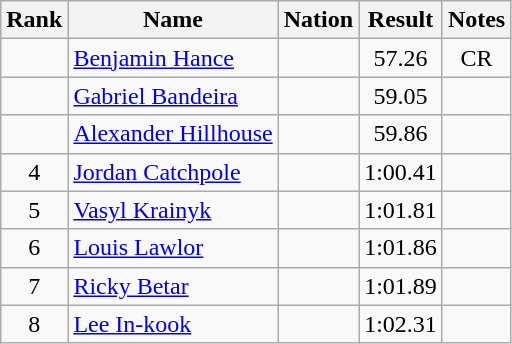<table class="wikitable sortable" style="text-align:center">
<tr>
<th>Rank</th>
<th>Name</th>
<th>Nation</th>
<th>Result</th>
<th>Notes</th>
</tr>
<tr>
<td></td>
<td align=left><a href='#'>Benjamin Hance</a></td>
<td align=left></td>
<td>57.26</td>
<td>CR</td>
</tr>
<tr>
<td></td>
<td align=left><a href='#'>Gabriel Bandeira</a></td>
<td align=left></td>
<td>59.05</td>
<td></td>
</tr>
<tr>
<td></td>
<td align=left><a href='#'>Alexander Hillhouse</a></td>
<td align=left></td>
<td>59.86</td>
<td></td>
</tr>
<tr>
<td>4</td>
<td align=left><a href='#'>Jordan Catchpole</a></td>
<td align=left></td>
<td>1:00.41</td>
<td></td>
</tr>
<tr>
<td>5</td>
<td align=left><a href='#'>Vasyl Krainyk</a></td>
<td align=left></td>
<td>1:01.81</td>
<td></td>
</tr>
<tr>
<td>6</td>
<td align=left><a href='#'>Louis Lawlor</a></td>
<td align=left></td>
<td>1:01.86</td>
<td></td>
</tr>
<tr>
<td>7</td>
<td align=left><a href='#'>Ricky Betar</a></td>
<td align=left></td>
<td>1:01.89</td>
<td></td>
</tr>
<tr>
<td>8</td>
<td align=left><a href='#'>Lee In-kook</a></td>
<td align=left></td>
<td>1:02.31</td>
<td></td>
</tr>
</table>
